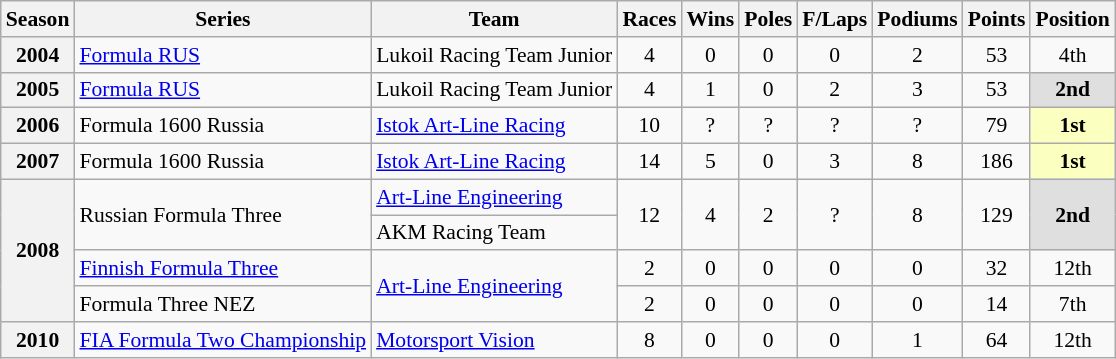<table class="wikitable" style="font-size: 90%; text-align:center">
<tr>
<th>Season</th>
<th>Series</th>
<th>Team</th>
<th>Races</th>
<th>Wins</th>
<th>Poles</th>
<th>F/Laps</th>
<th>Podiums</th>
<th>Points</th>
<th>Position</th>
</tr>
<tr>
<th>2004</th>
<td align=left><a href='#'>Formula RUS</a></td>
<td align=left>Lukoil Racing Team Junior</td>
<td>4</td>
<td>0</td>
<td>0</td>
<td>0</td>
<td>2</td>
<td>53</td>
<td>4th</td>
</tr>
<tr>
<th>2005</th>
<td align=left><a href='#'>Formula RUS</a></td>
<td align=left>Lukoil Racing Team Junior</td>
<td>4</td>
<td>1</td>
<td>0</td>
<td>2</td>
<td>3</td>
<td>53</td>
<td style="background:#DFDFDF;"><strong>2nd</strong></td>
</tr>
<tr>
<th>2006</th>
<td align=left>Formula 1600 Russia</td>
<td align=left><a href='#'>Istok Art-Line Racing</a></td>
<td>10</td>
<td>?</td>
<td>?</td>
<td>?</td>
<td>?</td>
<td>79</td>
<td style="background:#FBFFBF;"><strong>1st</strong></td>
</tr>
<tr>
<th>2007</th>
<td align=left>Formula 1600 Russia</td>
<td align=left><a href='#'>Istok Art-Line Racing</a></td>
<td>14</td>
<td>5</td>
<td>0</td>
<td>3</td>
<td>8</td>
<td>186</td>
<td style="background:#FBFFBF;"><strong>1st</strong></td>
</tr>
<tr>
<th rowspan=4>2008</th>
<td rowspan=2 align=left>Russian Formula Three</td>
<td align=left><a href='#'>Art-Line Engineering</a></td>
<td rowspan=2>12</td>
<td rowspan=2>4</td>
<td rowspan=2>2</td>
<td rowspan=2>?</td>
<td rowspan=2>8</td>
<td rowspan=2>129</td>
<td style="background:#DFDFDF;" rowspan=2><strong>2nd</strong></td>
</tr>
<tr>
<td align=left>AKM Racing Team</td>
</tr>
<tr>
<td align=left><a href='#'>Finnish Formula Three</a></td>
<td rowspan=2 align=left><a href='#'>Art-Line Engineering</a></td>
<td>2</td>
<td>0</td>
<td>0</td>
<td>0</td>
<td>0</td>
<td>32</td>
<td>12th</td>
</tr>
<tr>
<td align=left>Formula Three NEZ</td>
<td>2</td>
<td>0</td>
<td>0</td>
<td>0</td>
<td>0</td>
<td>14</td>
<td>7th</td>
</tr>
<tr>
<th>2010</th>
<td><a href='#'>FIA Formula Two Championship</a></td>
<td align=left><a href='#'>Motorsport Vision</a></td>
<td>8</td>
<td>0</td>
<td>0</td>
<td>0</td>
<td>1</td>
<td>64</td>
<td>12th</td>
</tr>
</table>
